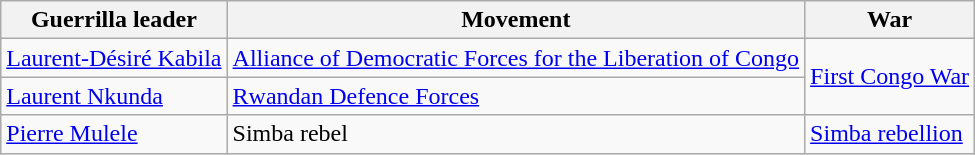<table class="wikitable">
<tr>
<th>Guerrilla leader</th>
<th>Movement</th>
<th>War</th>
</tr>
<tr>
<td><a href='#'>Laurent-Désiré Kabila</a></td>
<td><a href='#'>Alliance of Democratic Forces for the Liberation of Congo</a></td>
<td rowspan="2"><a href='#'>First Congo War</a></td>
</tr>
<tr>
<td><a href='#'>Laurent Nkunda</a></td>
<td><a href='#'>Rwandan Defence Forces</a></td>
</tr>
<tr>
<td><a href='#'>Pierre Mulele</a></td>
<td>Simba rebel</td>
<td><a href='#'>Simba rebellion</a></td>
</tr>
</table>
